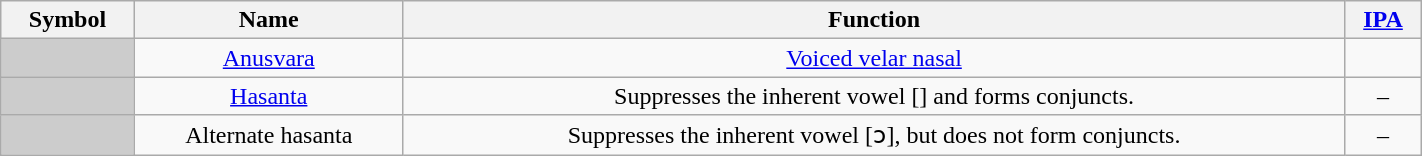<table class="wikitable" style="margin: auto; border: none; text-align:center; width:75%">
<tr>
<th>Symbol</th>
<th>Name</th>
<th>Function</th>
<th><a href='#'>IPA</a></th>
</tr>
<tr>
<td style="background:#ccc; font-size:24px;"></td>
<td><a href='#'>Anusvara</a></td>
<td><a href='#'>Voiced velar nasal</a></td>
<td></td>
</tr>
<tr>
<td style="background:#ccc; font-size:24px;"></td>
<td><a href='#'>Hasanta</a></td>
<td>Suppresses the inherent vowel [] and forms conjuncts.</td>
<td>–</td>
</tr>
<tr>
<td style="background:#ccc; font-size:24px;"></td>
<td>Alternate hasanta</td>
<td>Suppresses the inherent vowel [ɔ], but does not form conjuncts.</td>
<td>–</td>
</tr>
</table>
